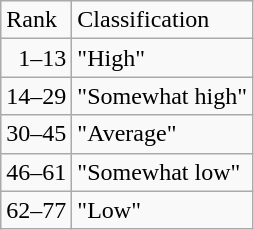<table class="wikitable" ---valign=top>
<tr>
<td>Rank</td>
<td>Classification</td>
</tr>
<tr>
<td>  1–13</td>
<td>"High"</td>
</tr>
<tr>
<td>14–29</td>
<td>"Somewhat high"</td>
</tr>
<tr>
<td>30–45</td>
<td>"Average"</td>
</tr>
<tr>
<td>46–61</td>
<td>"Somewhat low"</td>
</tr>
<tr>
<td>62–77</td>
<td>"Low"</td>
</tr>
</table>
